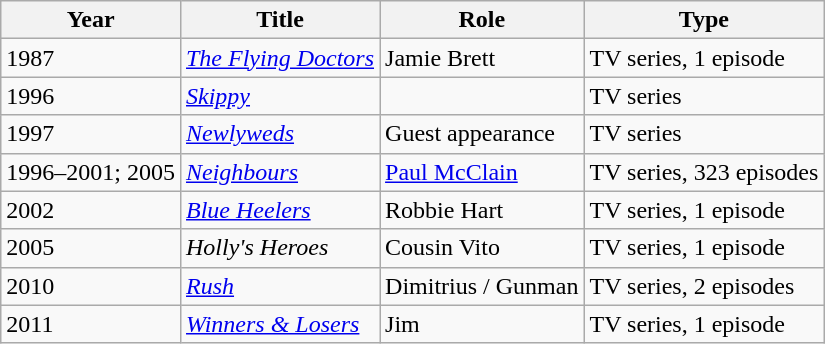<table class="wikitable">
<tr>
<th>Year</th>
<th>Title</th>
<th>Role</th>
<th>Type</th>
</tr>
<tr>
<td>1987</td>
<td><em><a href='#'>The Flying Doctors</a></em></td>
<td>Jamie Brett</td>
<td>TV series, 1 episode</td>
</tr>
<tr>
<td>1996</td>
<td><em><a href='#'>Skippy</a></em></td>
<td></td>
<td>TV series</td>
</tr>
<tr>
<td>1997</td>
<td><em><a href='#'>Newlyweds</a></em></td>
<td>Guest appearance</td>
<td>TV series</td>
</tr>
<tr>
<td>1996–2001; 2005</td>
<td><em><a href='#'>Neighbours</a></em></td>
<td><a href='#'>Paul McClain</a></td>
<td>TV series, 323 episodes</td>
</tr>
<tr>
<td>2002</td>
<td><em><a href='#'>Blue Heelers</a></em></td>
<td>Robbie Hart</td>
<td>TV series, 1 episode</td>
</tr>
<tr>
<td>2005</td>
<td><em>Holly's Heroes</em></td>
<td>Cousin Vito</td>
<td>TV series, 1 episode</td>
</tr>
<tr>
<td>2010</td>
<td><em><a href='#'>Rush</a></em></td>
<td>Dimitrius / Gunman</td>
<td>TV series, 2 episodes</td>
</tr>
<tr>
<td>2011</td>
<td><em><a href='#'>Winners & Losers</a></em></td>
<td>Jim</td>
<td>TV series, 1 episode</td>
</tr>
</table>
